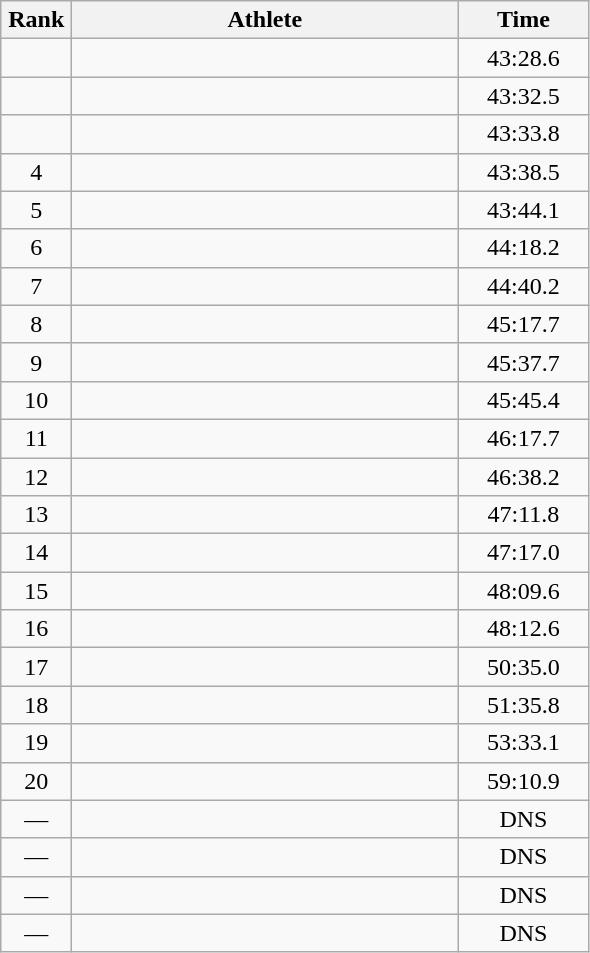<table class=wikitable style="text-align:center">
<tr>
<th width=40>Rank</th>
<th width=250>Athlete</th>
<th width=80>Time</th>
</tr>
<tr>
<td></td>
<td align=left></td>
<td>43:28.6</td>
</tr>
<tr>
<td></td>
<td align=left></td>
<td>43:32.5</td>
</tr>
<tr>
<td></td>
<td align=left></td>
<td>43:33.8</td>
</tr>
<tr>
<td>4</td>
<td align=left></td>
<td>43:38.5</td>
</tr>
<tr>
<td>5</td>
<td align=left></td>
<td>43:44.1</td>
</tr>
<tr>
<td>6</td>
<td align=left></td>
<td>44:18.2</td>
</tr>
<tr>
<td>7</td>
<td align=left></td>
<td>44:40.2</td>
</tr>
<tr>
<td>8</td>
<td align=left></td>
<td>45:17.7</td>
</tr>
<tr>
<td>9</td>
<td align=left></td>
<td>45:37.7</td>
</tr>
<tr>
<td>10</td>
<td align=left></td>
<td>45:45.4</td>
</tr>
<tr>
<td>11</td>
<td align=left></td>
<td>46:17.7</td>
</tr>
<tr>
<td>12</td>
<td align=left></td>
<td>46:38.2</td>
</tr>
<tr>
<td>13</td>
<td align=left></td>
<td>47:11.8</td>
</tr>
<tr>
<td>14</td>
<td align=left></td>
<td>47:17.0</td>
</tr>
<tr>
<td>15</td>
<td align=left></td>
<td>48:09.6</td>
</tr>
<tr>
<td>16</td>
<td align=left></td>
<td>48:12.6</td>
</tr>
<tr>
<td>17</td>
<td align=left></td>
<td>50:35.0</td>
</tr>
<tr>
<td>18</td>
<td align=left></td>
<td>51:35.8</td>
</tr>
<tr>
<td>19</td>
<td align=left></td>
<td>53:33.1</td>
</tr>
<tr>
<td>20</td>
<td align=left></td>
<td>59:10.9</td>
</tr>
<tr>
<td>—</td>
<td align=left></td>
<td>DNS</td>
</tr>
<tr>
<td>—</td>
<td align=left></td>
<td>DNS</td>
</tr>
<tr>
<td>—</td>
<td align=left></td>
<td>DNS</td>
</tr>
<tr>
<td>—</td>
<td align=left></td>
<td>DNS</td>
</tr>
</table>
